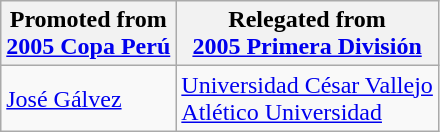<table class="wikitable">
<tr>
<th>Promoted from<br><a href='#'>2005 Copa Perú</a></th>
<th>Relegated from<br><a href='#'>2005 Primera División</a></th>
</tr>
<tr>
<td> <a href='#'>José Gálvez</a> </td>
<td> <a href='#'>Universidad César Vallejo</a> <br> <a href='#'>Atlético Universidad</a> </td>
</tr>
</table>
